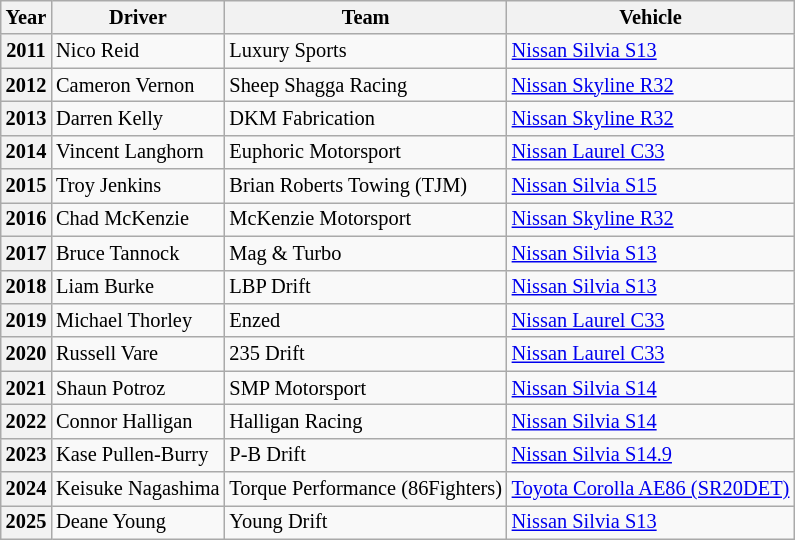<table class="wikitable" style="font-size: 85%;">
<tr>
<th>Year</th>
<th>Driver</th>
<th>Team</th>
<th>Vehicle</th>
</tr>
<tr>
<th>2011</th>
<td> Nico Reid</td>
<td>Luxury Sports</td>
<td><a href='#'>Nissan Silvia S13</a></td>
</tr>
<tr>
<th>2012</th>
<td> Cameron Vernon</td>
<td>Sheep Shagga Racing</td>
<td><a href='#'>Nissan Skyline R32</a></td>
</tr>
<tr>
<th>2013</th>
<td> Darren Kelly</td>
<td>DKM Fabrication</td>
<td><a href='#'>Nissan Skyline R32</a></td>
</tr>
<tr>
<th>2014</th>
<td> Vincent Langhorn</td>
<td>Euphoric Motorsport</td>
<td><a href='#'>Nissan Laurel C33</a></td>
</tr>
<tr>
<th>2015</th>
<td> Troy Jenkins</td>
<td>Brian Roberts Towing (TJM)</td>
<td><a href='#'>Nissan Silvia S15</a></td>
</tr>
<tr>
<th>2016</th>
<td> Chad McKenzie</td>
<td>McKenzie Motorsport</td>
<td><a href='#'>Nissan Skyline R32</a></td>
</tr>
<tr>
<th>2017</th>
<td> Bruce Tannock</td>
<td>Mag & Turbo</td>
<td><a href='#'>Nissan Silvia S13</a></td>
</tr>
<tr>
<th>2018</th>
<td> Liam Burke</td>
<td>LBP Drift</td>
<td><a href='#'>Nissan Silvia S13</a></td>
</tr>
<tr>
<th>2019</th>
<td> Michael Thorley</td>
<td>Enzed</td>
<td><a href='#'>Nissan Laurel C33</a></td>
</tr>
<tr>
<th>2020</th>
<td> Russell Vare</td>
<td>235 Drift</td>
<td><a href='#'>Nissan Laurel C33</a></td>
</tr>
<tr>
<th>2021</th>
<td> Shaun Potroz</td>
<td>SMP Motorsport</td>
<td><a href='#'>Nissan Silvia S14</a></td>
</tr>
<tr>
<th>2022</th>
<td> Connor Halligan</td>
<td>Halligan Racing</td>
<td><a href='#'>Nissan Silvia S14</a></td>
</tr>
<tr>
<th>2023</th>
<td> Kase Pullen-Burry</td>
<td>P-B Drift</td>
<td><a href='#'>Nissan Silvia S14.9</a></td>
</tr>
<tr>
<th>2024</th>
<td>  Keisuke Nagashima</td>
<td 86Fighters>Torque Performance (86Fighters)</td>
<td><a href='#'>Toyota Corolla AE86 (SR20DET)</a></td>
</tr>
<tr>
<th>2025</th>
<td> Deane Young</td>
<td>Young Drift</td>
<td><a href='#'>Nissan Silvia S13</a></td>
</tr>
</table>
